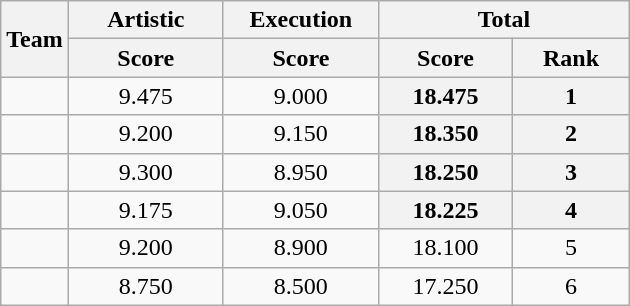<table class="wikitable" style="text-align:center">
<tr>
<th rowspan=2>Team</th>
<th style="width:6em">Artistic</th>
<th style="width:6em">Execution</th>
<th style="width:10em" colspan=2>Total</th>
</tr>
<tr>
<th>Score</th>
<th>Score</th>
<th>Score</th>
<th>Rank</th>
</tr>
<tr>
<td align="left"></td>
<td>9.475</td>
<td>9.000</td>
<th>18.475</th>
<th>1</th>
</tr>
<tr>
<td align="left"></td>
<td>9.200</td>
<td>9.150</td>
<th>18.350</th>
<th>2</th>
</tr>
<tr>
<td align="left"></td>
<td>9.300</td>
<td>8.950</td>
<th>18.250</th>
<th>3</th>
</tr>
<tr>
<td align="left"></td>
<td>9.175</td>
<td>9.050</td>
<th>18.225</th>
<th>4</th>
</tr>
<tr>
<td align="left"></td>
<td>9.200</td>
<td>8.900</td>
<td>18.100</td>
<td>5</td>
</tr>
<tr>
<td align="left"></td>
<td>8.750</td>
<td>8.500</td>
<td>17.250</td>
<td>6</td>
</tr>
</table>
